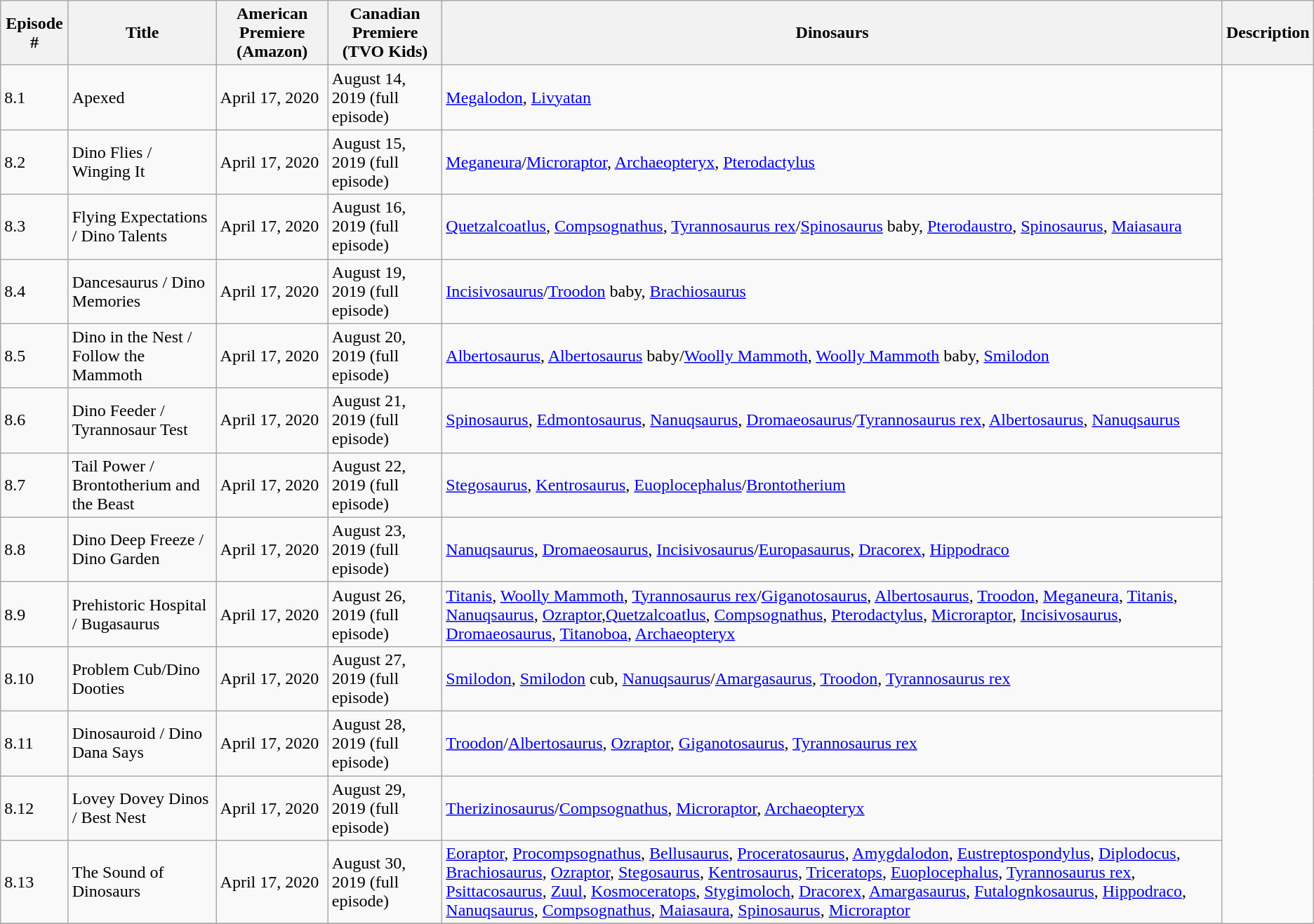<table class="wikitable">
<tr>
<th>Episode #</th>
<th>Title</th>
<th>American Premiere (Amazon)</th>
<th>Canadian Premiere (TVO Kids)</th>
<th>Dinosaurs</th>
<th>Description</th>
</tr>
<tr>
<td>8.1</td>
<td>Apexed</td>
<td>April 17, 2020</td>
<td>August 14, 2019 (full episode)</td>
<td><a href='#'>Megalodon</a>, <a href='#'>Livyatan</a></td>
</tr>
<tr>
<td>8.2</td>
<td>Dino Flies / Winging It</td>
<td>April 17, 2020</td>
<td>August 15, 2019 (full episode)</td>
<td><a href='#'>Meganeura</a>/<a href='#'>Microraptor</a>, <a href='#'>Archaeopteryx</a>, <a href='#'>Pterodactylus</a></td>
</tr>
<tr>
<td>8.3</td>
<td>Flying Expectations / Dino Talents</td>
<td>April 17, 2020</td>
<td>August 16, 2019 (full episode)</td>
<td><a href='#'>Quetzalcoatlus</a>, <a href='#'>Compsognathus</a>, <a href='#'>Tyrannosaurus rex</a>/<a href='#'>Spinosaurus</a> baby, <a href='#'>Pterodaustro</a>, <a href='#'>Spinosaurus</a>, <a href='#'>Maiasaura</a></td>
</tr>
<tr>
<td>8.4</td>
<td>Dancesaurus / Dino Memories</td>
<td>April 17, 2020</td>
<td>August 19, 2019 (full episode)</td>
<td><a href='#'>Incisivosaurus</a>/<a href='#'>Troodon</a> baby, <a href='#'>Brachiosaurus</a></td>
</tr>
<tr>
<td>8.5</td>
<td>Dino in the Nest / Follow the Mammoth</td>
<td>April 17, 2020</td>
<td>August 20, 2019 (full episode)</td>
<td><a href='#'>Albertosaurus</a>, <a href='#'>Albertosaurus</a> baby/<a href='#'>Woolly Mammoth</a>, <a href='#'>Woolly Mammoth</a> baby, <a href='#'>Smilodon</a></td>
</tr>
<tr>
<td>8.6</td>
<td>Dino Feeder / Tyrannosaur Test</td>
<td>April 17, 2020</td>
<td>August 21, 2019 (full episode)</td>
<td><a href='#'>Spinosaurus</a>, <a href='#'>Edmontosaurus</a>, <a href='#'>Nanuqsaurus</a>, <a href='#'>Dromaeosaurus</a>/<a href='#'>Tyrannosaurus rex</a>, <a href='#'>Albertosaurus</a>, <a href='#'>Nanuqsaurus</a></td>
</tr>
<tr>
<td>8.7</td>
<td>Tail Power / Brontotherium and the Beast</td>
<td>April 17, 2020</td>
<td>August 22, 2019 (full episode)</td>
<td><a href='#'>Stegosaurus</a>, <a href='#'>Kentrosaurus</a>, <a href='#'>Euoplocephalus</a>/<a href='#'>Brontotherium</a></td>
</tr>
<tr>
<td>8.8</td>
<td>Dino Deep Freeze / Dino Garden</td>
<td>April 17, 2020</td>
<td>August 23, 2019 (full episode)</td>
<td><a href='#'>Nanuqsaurus</a>, <a href='#'>Dromaeosaurus</a>, <a href='#'>Incisivosaurus</a>/<a href='#'>Europasaurus</a>, <a href='#'>Dracorex</a>, <a href='#'>Hippodraco</a></td>
</tr>
<tr>
<td>8.9</td>
<td>Prehistoric Hospital / Bugasaurus</td>
<td>April 17, 2020</td>
<td>August 26, 2019 (full episode)</td>
<td><a href='#'>Titanis</a>, <a href='#'>Woolly Mammoth</a>, <a href='#'>Tyrannosaurus rex</a>/<a href='#'>Giganotosaurus</a>, <a href='#'>Albertosaurus</a>, <a href='#'>Troodon</a>, <a href='#'>Meganeura</a>, <a href='#'>Titanis</a>, <a href='#'>Nanuqsaurus</a>, <a href='#'>Ozraptor</a>,<a href='#'>Quetzalcoatlus</a>, <a href='#'>Compsognathus</a>, <a href='#'>Pterodactylus</a>, <a href='#'>Microraptor</a>, <a href='#'>Incisivosaurus</a>, <a href='#'>Dromaeosaurus</a>, <a href='#'>Titanoboa</a>, <a href='#'>Archaeopteryx</a></td>
</tr>
<tr>
<td>8.10</td>
<td>Problem Cub/Dino Dooties</td>
<td>April 17, 2020</td>
<td>August 27, 2019 (full episode)</td>
<td><a href='#'>Smilodon</a>, <a href='#'>Smilodon</a> cub, <a href='#'>Nanuqsaurus</a>/<a href='#'>Amargasaurus</a>, <a href='#'>Troodon</a>, <a href='#'>Tyrannosaurus rex</a></td>
</tr>
<tr>
<td>8.11</td>
<td>Dinosauroid / Dino Dana Says</td>
<td>April 17, 2020</td>
<td>August 28, 2019 (full episode)</td>
<td><a href='#'>Troodon</a>/<a href='#'>Albertosaurus</a>, <a href='#'>Ozraptor</a>, <a href='#'>Giganotosaurus</a>, <a href='#'>Tyrannosaurus rex</a></td>
</tr>
<tr>
<td>8.12</td>
<td>Lovey Dovey Dinos / Best Nest</td>
<td>April 17, 2020</td>
<td>August 29, 2019 (full episode)</td>
<td><a href='#'>Therizinosaurus</a>/<a href='#'>Compsognathus</a>, <a href='#'>Microraptor</a>, <a href='#'>Archaeopteryx</a></td>
</tr>
<tr>
<td>8.13</td>
<td>The Sound of Dinosaurs</td>
<td>April 17, 2020</td>
<td>August 30, 2019 (full episode)</td>
<td><a href='#'>Eoraptor</a>, <a href='#'>Procompsognathus</a>, <a href='#'>Bellusaurus</a>, <a href='#'>Proceratosaurus</a>, <a href='#'>Amygdalodon</a>, <a href='#'>Eustreptospondylus</a>, <a href='#'>Diplodocus</a>, <a href='#'>Brachiosaurus</a>, <a href='#'>Ozraptor</a>, <a href='#'>Stegosaurus</a>, <a href='#'>Kentrosaurus</a>, <a href='#'>Triceratops</a>, <a href='#'>Euoplocephalus</a>, <a href='#'>Tyrannosaurus rex</a>, <a href='#'>Psittacosaurus</a>, <a href='#'>Zuul</a>, <a href='#'>Kosmoceratops</a>, <a href='#'>Stygimoloch</a>, <a href='#'>Dracorex</a>, <a href='#'>Amargasaurus</a>, <a href='#'>Futalognkosaurus</a>, <a href='#'>Hippodraco</a>, <a href='#'>Nanuqsaurus</a>, <a href='#'>Compsognathus</a>, <a href='#'>Maiasaura</a>, <a href='#'>Spinosaurus</a>, <a href='#'>Microraptor</a></td>
</tr>
<tr>
</tr>
</table>
